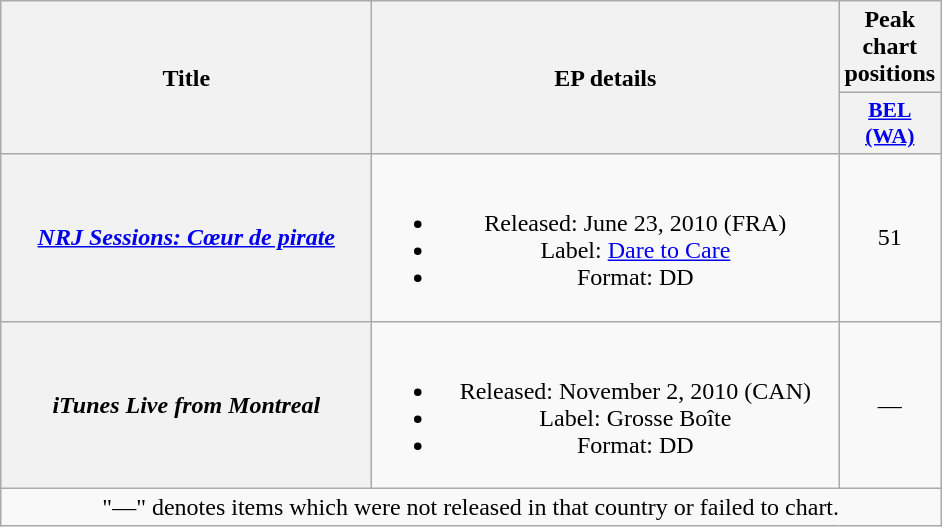<table class="wikitable plainrowheaders" style="text-align:center;">
<tr>
<th scope="col" rowspan="2" style="width:15em;">Title</th>
<th scope="col" rowspan="2" style="width:19em;">EP details</th>
<th scope="col" colspan="1">Peak chart positions</th>
</tr>
<tr>
<th style="width:3em;font-size:90%"><a href='#'>BEL<br>(WA)</a><br></th>
</tr>
<tr>
<th scope="row"><em><a href='#'>NRJ Sessions: Cœur de pirate</a></em></th>
<td><br><ul><li>Released: June 23, 2010 <span>(FRA)</span></li><li>Label: <a href='#'>Dare to Care</a></li><li>Format: DD</li></ul></td>
<td>51</td>
</tr>
<tr>
<th scope="row"><em>iTunes Live from Montreal</em></th>
<td><br><ul><li>Released: November 2, 2010 <span>(CAN)</span></li><li>Label: Grosse Boîte</li><li>Format: DD</li></ul></td>
<td>—</td>
</tr>
<tr>
<td colspan="14">"—" denotes items which were not released in that country or failed to chart.</td>
</tr>
</table>
